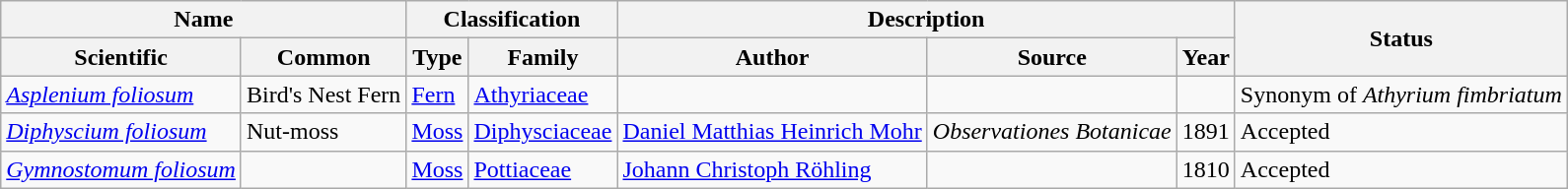<table class="wikitable sortable">
<tr>
<th colspan="2" scope="col">Name</th>
<th colspan="2" scope="col">Classification</th>
<th colspan="3" scope="col">Description</th>
<th rowspan="2" scope="col">Status</th>
</tr>
<tr>
<th>Scientific</th>
<th>Common</th>
<th>Type</th>
<th>Family</th>
<th>Author</th>
<th>Source</th>
<th>Year</th>
</tr>
<tr>
<td><em><a href='#'>Asplenium foliosum</a></em></td>
<td>Bird's Nest Fern</td>
<td><a href='#'>Fern</a></td>
<td><a href='#'>Athyriaceae</a></td>
<td></td>
<td></td>
<td></td>
<td>Synonym of <em>Athyrium fimbriatum</em></td>
</tr>
<tr>
<td><em><a href='#'>Diphyscium foliosum</a></em></td>
<td>Nut-moss</td>
<td><a href='#'>Moss</a></td>
<td><a href='#'>Diphysciaceae</a></td>
<td><a href='#'>Daniel Matthias Heinrich Mohr</a></td>
<td><em>Observationes Botanicae</em></td>
<td>1891</td>
<td>Accepted</td>
</tr>
<tr>
<td><em><a href='#'>Gymnostomum foliosum</a></em></td>
<td></td>
<td><a href='#'>Moss</a></td>
<td><a href='#'>Pottiaceae</a></td>
<td><a href='#'>Johann Christoph Röhling</a></td>
<td></td>
<td>1810</td>
<td>Accepted</td>
</tr>
</table>
